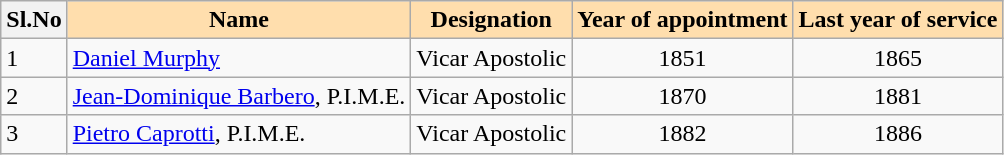<table class="wikitable">
<tr>
<th>Sl.No</th>
<th style="background: #ffdead;">Name</th>
<th style="background: #ffdead;">Designation</th>
<th style="background: #ffdead;">Year of appointment</th>
<th style="background: #ffdead;">Last year of service</th>
</tr>
<tr>
<td>1</td>
<td><a href='#'>Daniel Murphy</a></td>
<td align="center">Vicar Apostolic</td>
<td align="center">1851</td>
<td align="center">1865</td>
</tr>
<tr>
<td>2</td>
<td><a href='#'>Jean-Dominique Barbero</a>, P.I.M.E.</td>
<td align="center">Vicar Apostolic</td>
<td align="center">1870</td>
<td align="center">1881</td>
</tr>
<tr>
<td>3</td>
<td><a href='#'>Pietro Caprotti</a>, P.I.M.E.</td>
<td align="center">Vicar Apostolic</td>
<td align="center">1882</td>
<td align="center">1886</td>
</tr>
</table>
